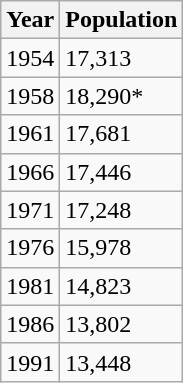<table class="wikitable">
<tr>
<th>Year</th>
<th>Population</th>
</tr>
<tr>
<td>1954</td>
<td>17,313</td>
</tr>
<tr>
<td>1958</td>
<td>18,290*</td>
</tr>
<tr>
<td>1961</td>
<td>17,681</td>
</tr>
<tr>
<td>1966</td>
<td>17,446</td>
</tr>
<tr>
<td>1971</td>
<td>17,248</td>
</tr>
<tr>
<td>1976</td>
<td>15,978</td>
</tr>
<tr>
<td>1981</td>
<td>14,823</td>
</tr>
<tr>
<td>1986</td>
<td>13,802</td>
</tr>
<tr>
<td>1991</td>
<td>13,448</td>
</tr>
</table>
